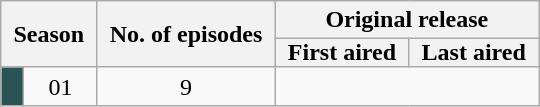<table class="wikitable" style="text-align:center">
<tr>
<th style="padding: 0 8px" colspan="2" rowspan="2">Season</th>
<th style="padding: 0 8px" rowspan="2">No. of episodes</th>
<th colspan="2">Original release</th>
</tr>
<tr>
<th style="padding: 0 8px">First aired</th>
<th style="padding: 0 8px">Last aired</th>
</tr>
<tr>
<td style="background:#295354"></td>
<td align="center">01</td>
<td align="center">9</td>
<td colspan="2" align="center"></td>
</tr>
</table>
